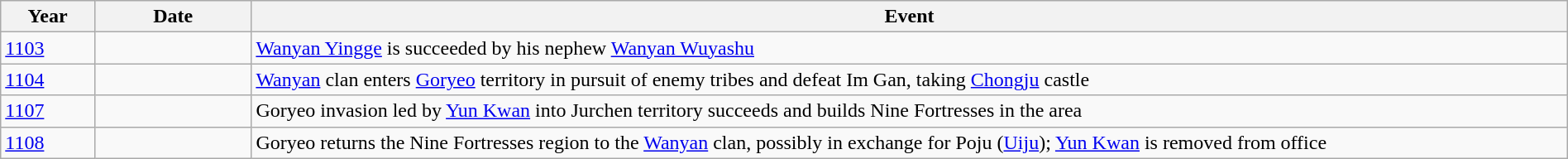<table class="wikitable" width="100%">
<tr>
<th style="width:6%">Year</th>
<th style="width:10%">Date</th>
<th>Event</th>
</tr>
<tr>
<td><a href='#'>1103</a></td>
<td></td>
<td><a href='#'>Wanyan Yingge</a> is succeeded by his nephew <a href='#'>Wanyan Wuyashu</a></td>
</tr>
<tr>
<td><a href='#'>1104</a></td>
<td></td>
<td><a href='#'>Wanyan</a> clan enters <a href='#'>Goryeo</a> territory in pursuit of enemy tribes and defeat Im Gan, taking <a href='#'>Chongju</a> castle</td>
</tr>
<tr>
<td><a href='#'>1107</a></td>
<td></td>
<td>Goryeo invasion led by <a href='#'>Yun Kwan</a> into Jurchen territory succeeds and builds Nine Fortresses in the area</td>
</tr>
<tr>
<td><a href='#'>1108</a></td>
<td></td>
<td>Goryeo returns the Nine Fortresses region to the <a href='#'>Wanyan</a> clan, possibly in exchange for Poju (<a href='#'>Uiju</a>); <a href='#'>Yun Kwan</a> is removed from office</td>
</tr>
</table>
